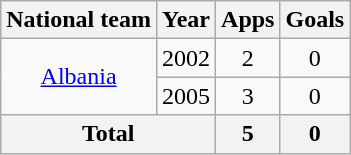<table class=wikitable style="text-align: center;">
<tr>
<th>National team</th>
<th>Year</th>
<th>Apps</th>
<th>Goals</th>
</tr>
<tr>
<td rowspan=2><a href='#'>Albania</a></td>
<td>2002</td>
<td>2</td>
<td>0</td>
</tr>
<tr>
<td>2005</td>
<td>3</td>
<td>0</td>
</tr>
<tr>
<th colspan=2>Total</th>
<th>5</th>
<th>0</th>
</tr>
</table>
